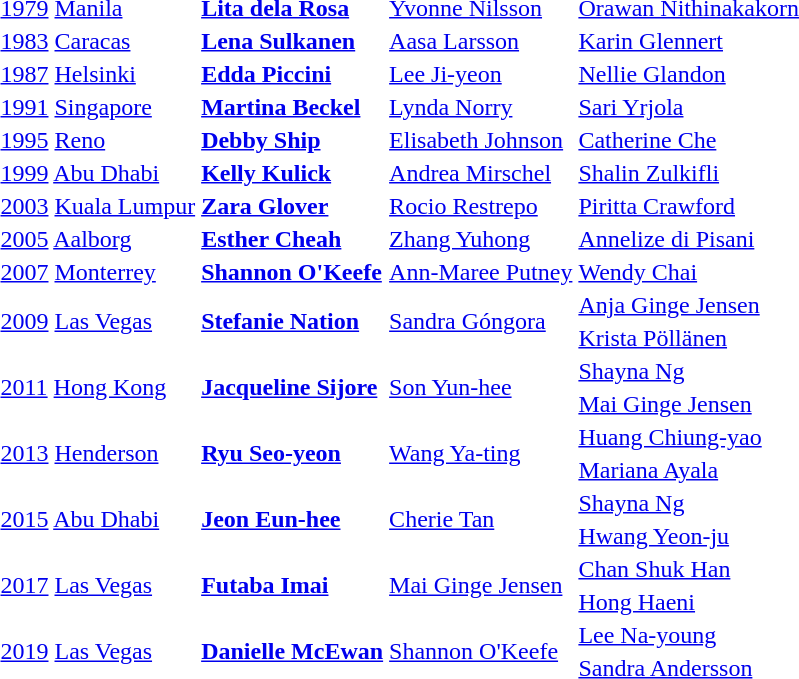<table>
<tr>
<td><a href='#'>1979</a> <a href='#'>Manila</a></td>
<td> <strong><a href='#'>Lita dela Rosa</a></strong></td>
<td> <a href='#'>Yvonne Nilsson</a></td>
<td> <a href='#'>Orawan Nithinakakorn</a></td>
</tr>
<tr>
<td><a href='#'>1983</a> <a href='#'>Caracas</a></td>
<td> <strong><a href='#'>Lena Sulkanen</a></strong></td>
<td> <a href='#'>Aasa Larsson</a></td>
<td> <a href='#'>Karin Glennert</a></td>
</tr>
<tr>
<td><a href='#'>1987</a> <a href='#'>Helsinki</a></td>
<td> <strong><a href='#'>Edda Piccini</a></strong></td>
<td> <a href='#'>Lee Ji-yeon</a></td>
<td> <a href='#'>Nellie Glandon</a></td>
</tr>
<tr>
<td><a href='#'>1991</a> <a href='#'>Singapore</a></td>
<td> <strong><a href='#'>Martina Beckel</a></strong></td>
<td> <a href='#'>Lynda Norry</a></td>
<td> <a href='#'>Sari Yrjola</a></td>
</tr>
<tr>
<td><a href='#'>1995</a> <a href='#'>Reno</a></td>
<td> <strong><a href='#'>Debby Ship</a></strong></td>
<td> <a href='#'>Elisabeth Johnson</a></td>
<td> <a href='#'>Catherine Che</a></td>
</tr>
<tr>
<td><a href='#'>1999</a> <a href='#'>Abu Dhabi</a></td>
<td> <strong><a href='#'>Kelly Kulick</a></strong></td>
<td> <a href='#'>Andrea Mirschel</a></td>
<td> <a href='#'>Shalin Zulkifli</a></td>
</tr>
<tr>
<td><a href='#'>2003</a> <a href='#'>Kuala Lumpur</a></td>
<td> <strong><a href='#'>Zara Glover</a></strong></td>
<td> <a href='#'>Rocio Restrepo</a></td>
<td> <a href='#'>Piritta Crawford</a></td>
</tr>
<tr>
<td><a href='#'>2005</a> <a href='#'>Aalborg</a></td>
<td> <strong><a href='#'>Esther Cheah</a></strong></td>
<td> <a href='#'>Zhang Yuhong</a></td>
<td> <a href='#'>Annelize di Pisani</a></td>
</tr>
<tr>
<td><a href='#'>2007</a> <a href='#'>Monterrey</a></td>
<td> <strong><a href='#'>Shannon O'Keefe</a></strong></td>
<td> <a href='#'>Ann-Maree Putney</a></td>
<td> <a href='#'>Wendy Chai</a></td>
</tr>
<tr>
<td rowspan=2><a href='#'>2009</a> <a href='#'>Las Vegas</a></td>
<td rowspan=2> <strong><a href='#'>Stefanie Nation</a></strong></td>
<td rowspan=2> <a href='#'>Sandra Góngora</a></td>
<td> <a href='#'>Anja Ginge Jensen</a></td>
</tr>
<tr>
<td> <a href='#'>Krista Pöllänen</a></td>
</tr>
<tr>
<td rowspan=2><a href='#'>2011</a> <a href='#'>Hong Kong</a></td>
<td rowspan=2> <strong><a href='#'>Jacqueline Sijore</a></strong></td>
<td rowspan=2> <a href='#'>Son Yun-hee</a></td>
<td> <a href='#'>Shayna Ng</a></td>
</tr>
<tr>
<td> <a href='#'>Mai Ginge Jensen</a></td>
</tr>
<tr>
<td rowspan=2><a href='#'>2013</a> <a href='#'>Henderson</a></td>
<td rowspan=2> <strong><a href='#'>Ryu Seo-yeon</a></strong></td>
<td rowspan=2> <a href='#'>Wang Ya-ting</a></td>
<td> <a href='#'>Huang Chiung-yao</a></td>
</tr>
<tr>
<td> <a href='#'>Mariana Ayala</a></td>
</tr>
<tr>
<td rowspan=2><a href='#'>2015</a> <a href='#'>Abu Dhabi</a></td>
<td rowspan=2> <strong><a href='#'>Jeon Eun-hee</a></strong></td>
<td rowspan=2> <a href='#'>Cherie Tan</a></td>
<td> <a href='#'>Shayna Ng</a></td>
</tr>
<tr>
<td> <a href='#'>Hwang Yeon-ju</a></td>
</tr>
<tr>
<td rowspan=2><a href='#'>2017</a> <a href='#'>Las Vegas</a></td>
<td rowspan=2> <strong><a href='#'>Futaba Imai</a></strong></td>
<td rowspan=2> <a href='#'>Mai Ginge Jensen</a></td>
<td> <a href='#'>Chan Shuk Han</a></td>
</tr>
<tr>
<td> <a href='#'>Hong Haeni</a></td>
</tr>
<tr>
<td rowspan=2><a href='#'>2019</a> <a href='#'>Las Vegas</a></td>
<td rowspan=2> <strong><a href='#'>Danielle McEwan</a></strong></td>
<td rowspan=2> <a href='#'>Shannon O'Keefe</a></td>
<td> <a href='#'>Lee Na-young</a></td>
</tr>
<tr>
<td> <a href='#'>Sandra Andersson</a></td>
</tr>
</table>
